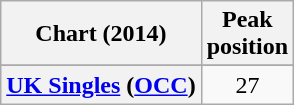<table class="wikitable plainrowheaders" style="text-align:center">
<tr>
<th>Chart (2014)</th>
<th>Peak<br>position</th>
</tr>
<tr>
</tr>
<tr>
<th scope="row"><a href='#'>UK Singles</a> (<a href='#'>OCC</a>)</th>
<td>27</td>
</tr>
</table>
